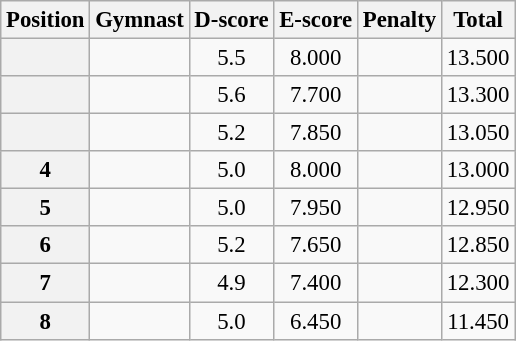<table class="wikitable sortable" style="text-align:center; font-size:95%">
<tr>
<th scope=col>Position</th>
<th scope=col>Gymnast</th>
<th scope=col>D-score</th>
<th scope=col>E-score</th>
<th scope=col>Penalty</th>
<th scope=col>Total</th>
</tr>
<tr>
<th scope=row></th>
<td align=left></td>
<td>5.5</td>
<td>8.000</td>
<td></td>
<td>13.500</td>
</tr>
<tr>
<th scope=row></th>
<td align=left></td>
<td>5.6</td>
<td>7.700</td>
<td></td>
<td>13.300</td>
</tr>
<tr>
<th scope=row></th>
<td align=left></td>
<td>5.2</td>
<td>7.850</td>
<td></td>
<td>13.050</td>
</tr>
<tr>
<th scope=row>4</th>
<td align=left></td>
<td>5.0</td>
<td>8.000</td>
<td></td>
<td>13.000</td>
</tr>
<tr>
<th scope=row>5</th>
<td align=left></td>
<td>5.0</td>
<td>7.950</td>
<td></td>
<td>12.950</td>
</tr>
<tr>
<th scope=row>6</th>
<td align=left></td>
<td>5.2</td>
<td>7.650</td>
<td></td>
<td>12.850</td>
</tr>
<tr>
<th scope=row>7</th>
<td align=left></td>
<td>4.9</td>
<td>7.400</td>
<td></td>
<td>12.300</td>
</tr>
<tr>
<th scope=row>8</th>
<td align=left></td>
<td>5.0</td>
<td>6.450</td>
<td></td>
<td>11.450</td>
</tr>
</table>
